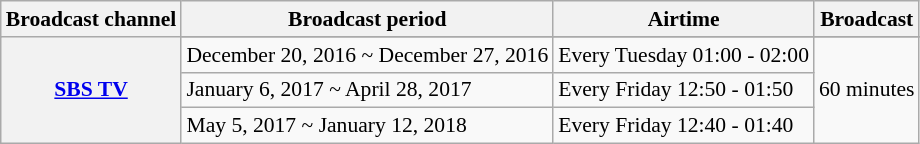<table class="wikitable" style="font-size:90%;">
<tr>
<th>Broadcast channel</th>
<th>Broadcast period</th>
<th>Airtime</th>
<th>Broadcast</th>
</tr>
<tr>
<th rowspan="4" style="vertical-align: center;"><a href='#'>SBS TV</a></th>
</tr>
<tr>
<td>December 20, 2016 ~ December 27, 2016</td>
<td>Every Tuesday 01:00 - 02:00</td>
<td rowspan="3">60 minutes</td>
</tr>
<tr>
<td>January 6, 2017 ~ April 28, 2017</td>
<td>Every Friday 12:50 - 01:50</td>
</tr>
<tr>
<td>May 5, 2017 ~ January 12, 2018</td>
<td>Every Friday 12:40 - 01:40</td>
</tr>
</table>
